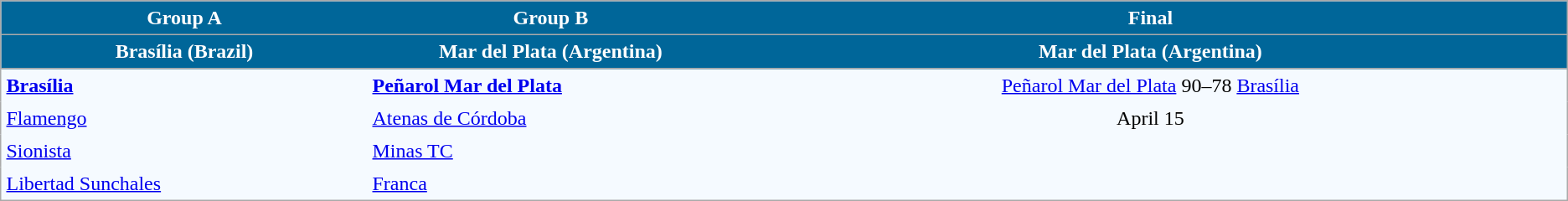<table cellpadding="4" cellspacing="0" style="margin: 0.5em 1em 0.5em 0; background: #f5faff; border: 1px #aaa solid; border-collapse: collapse; font-size: 100%;">
<tr style="background:#006699;color:white; border: 1px #aaa solid;">
<th width=11%>Group A</th>
<th width=11%>Group B</th>
<th width=22%>Final</th>
</tr>
<tr style="background:#006699;color:white; border: 1px #aaa solid;">
<th width=9%>Brasília (Brazil)</th>
<th width=9%>Mar del Plata (Argentina)</th>
<th width=25%>Mar del Plata (Argentina)</th>
</tr>
<tr>
<td> <strong><a href='#'>Brasília</a></strong></td>
<td> <strong><a href='#'>Peñarol Mar del Plata</a></strong></td>
<td align=center> <a href='#'>Peñarol Mar del Plata</a> 90–78  <a href='#'>Brasília</a></td>
</tr>
<tr>
<td> <a href='#'>Flamengo</a></td>
<td> <a href='#'>Atenas de Córdoba</a></td>
<td align=center>April 15</td>
</tr>
<tr>
<td> <a href='#'>Sionista</a></td>
<td> <a href='#'>Minas TC</a></td>
<td></td>
</tr>
<tr>
<td> <a href='#'>Libertad Sunchales</a></td>
<td> <a href='#'>Franca</a></td>
<td></td>
</tr>
</table>
